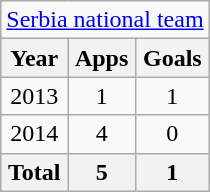<table class="wikitable" style="text-align:center">
<tr>
<td colspan="3"><a href='#'>Serbia national team</a></td>
</tr>
<tr>
<th>Year</th>
<th>Apps</th>
<th>Goals</th>
</tr>
<tr>
<td>2013</td>
<td>1</td>
<td>1</td>
</tr>
<tr>
<td>2014</td>
<td>4</td>
<td>0</td>
</tr>
<tr>
<th>Total</th>
<th>5</th>
<th>1</th>
</tr>
</table>
